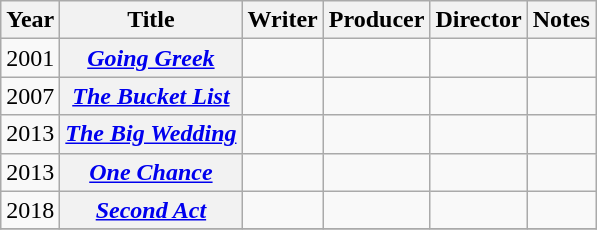<table class="wikitable plainrowheaders">
<tr>
<th scope="col">Year</th>
<th scope="col">Title</th>
<th scope="col">Writer</th>
<th scope="col">Producer</th>
<th scope="col">Director</th>
<th scope="col">Notes</th>
</tr>
<tr>
<td>2001</td>
<th scope="row"><em><a href='#'>Going Greek</a></em></th>
<td></td>
<td></td>
<td></td>
<td></td>
</tr>
<tr>
<td>2007</td>
<th scope="row"><em><a href='#'>The Bucket List</a></em></th>
<td></td>
<td></td>
<td></td>
<td></td>
</tr>
<tr>
<td>2013</td>
<th scope="row"><em><a href='#'>The Big Wedding</a></em></th>
<td></td>
<td></td>
<td></td>
<td></td>
</tr>
<tr>
<td>2013</td>
<th scope="row"><em><a href='#'>One Chance</a></em></th>
<td></td>
<td></td>
<td></td>
<td></td>
</tr>
<tr>
<td>2018</td>
<th scope="row"><em><a href='#'>Second Act</a></em></th>
<td></td>
<td></td>
<td></td>
<td></td>
</tr>
<tr>
</tr>
</table>
